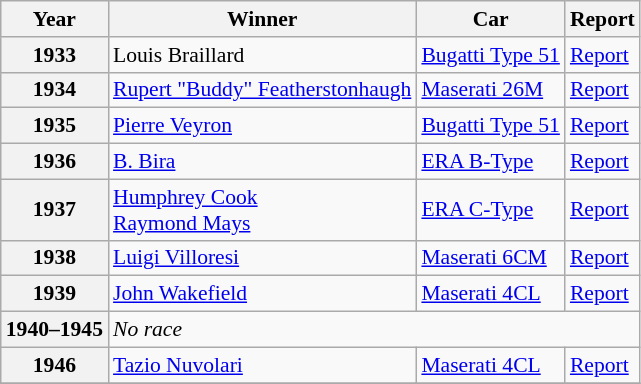<table class="wikitable" style="font-size: 90%;">
<tr>
<th>Year</th>
<th>Winner</th>
<th>Car</th>
<th>Report</th>
</tr>
<tr>
<th>1933</th>
<td> Louis Braillard</td>
<td><a href='#'>Bugatti Type 51</a></td>
<td><a href='#'>Report</a></td>
</tr>
<tr>
<th>1934</th>
<td> <a href='#'>Rupert "Buddy" Featherstonhaugh</a></td>
<td><a href='#'>Maserati 26M</a></td>
<td><a href='#'>Report</a></td>
</tr>
<tr>
<th>1935</th>
<td> <a href='#'>Pierre Veyron</a></td>
<td><a href='#'>Bugatti Type 51</a></td>
<td><a href='#'>Report</a></td>
</tr>
<tr>
<th>1936</th>
<td> <a href='#'>B. Bira</a></td>
<td><a href='#'>ERA B-Type</a></td>
<td><a href='#'>Report</a></td>
</tr>
<tr>
<th>1937</th>
<td> <a href='#'>Humphrey Cook</a><br>  <a href='#'>Raymond Mays</a></td>
<td><a href='#'>ERA C-Type</a></td>
<td><a href='#'>Report</a></td>
</tr>
<tr>
<th>1938</th>
<td> <a href='#'>Luigi Villoresi</a></td>
<td><a href='#'>Maserati 6CM</a></td>
<td><a href='#'>Report</a></td>
</tr>
<tr>
<th>1939</th>
<td> <a href='#'>John Wakefield</a></td>
<td><a href='#'>Maserati 4CL</a></td>
<td><a href='#'>Report</a></td>
</tr>
<tr>
<th>1940–1945</th>
<td colspan=3><em>No race</em></td>
</tr>
<tr>
<th>1946</th>
<td> <a href='#'>Tazio Nuvolari</a></td>
<td><a href='#'>Maserati 4CL</a></td>
<td><a href='#'>Report</a></td>
</tr>
<tr>
</tr>
</table>
